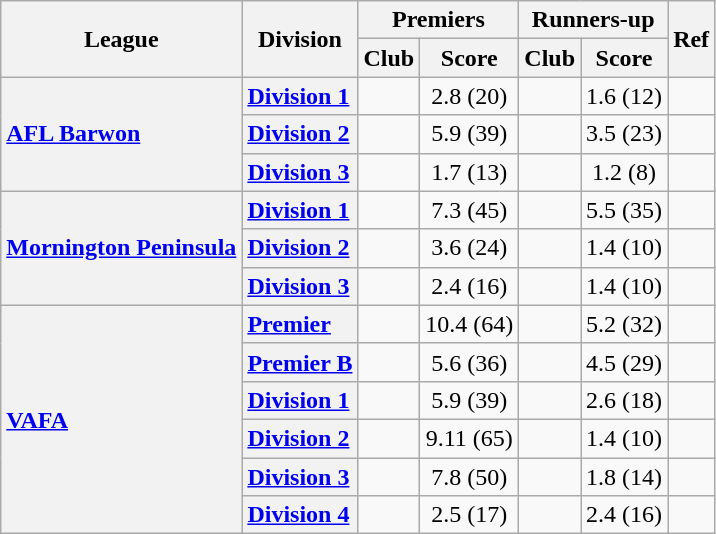<table class="wikitable" style="text-align:center; text-valign:center">
<tr>
<th rowspan=2>League</th>
<th rowspan=2>Division</th>
<th colspan=2>Premiers</th>
<th colspan=2>Runners-up</th>
<th rowspan=2>Ref</th>
</tr>
<tr>
<th>Club</th>
<th>Score</th>
<th>Club</th>
<th>Score</th>
</tr>
<tr>
<th style=text-align:left; rowspan=3><a href='#'>AFL Barwon</a></th>
<th style=text-align:left><a href='#'>Division 1</a></th>
<td align=left></td>
<td>2.8 (20)</td>
<td align=left></td>
<td>1.6 (12)</td>
<td></td>
</tr>
<tr>
<th style=text-align:left><a href='#'>Division 2</a></th>
<td align=left></td>
<td>5.9 (39)</td>
<td align=left></td>
<td>3.5 (23)</td>
<td></td>
</tr>
<tr>
<th style=text-align:left><a href='#'>Division 3</a></th>
<td align=left></td>
<td>1.7 (13)</td>
<td align=left></td>
<td>1.2 (8)</td>
<td></td>
</tr>
<tr>
<th style=text-align:left; rowspan=3><a href='#'>Mornington Peninsula</a></th>
<th style=text-align:left><a href='#'>Division 1</a></th>
<td align=left></td>
<td>7.3 (45)</td>
<td align=left></td>
<td>5.5 (35)</td>
<td></td>
</tr>
<tr>
<th style=text-align:left><a href='#'>Division 2</a></th>
<td align=left></td>
<td>3.6 (24)</td>
<td align=left></td>
<td>1.4 (10)</td>
<td></td>
</tr>
<tr>
<th style=text-align:left><a href='#'>Division 3</a></th>
<td align=left></td>
<td>2.4 (16)</td>
<td align=left></td>
<td>1.4 (10)</td>
<td></td>
</tr>
<tr>
<th style=text-align:left; rowspan=6><a href='#'>VAFA</a></th>
<th style=text-align:left><a href='#'>Premier</a></th>
<td align=left></td>
<td>10.4 (64)</td>
<td align=left></td>
<td>5.2 (32)</td>
<td></td>
</tr>
<tr>
<th style=text-align:left><a href='#'>Premier B</a></th>
<td align=left></td>
<td>5.6 (36)</td>
<td align=left></td>
<td>4.5 (29)</td>
<td></td>
</tr>
<tr>
<th style=text-align:left><a href='#'>Division 1</a></th>
<td align=left></td>
<td>5.9 (39)</td>
<td align=left></td>
<td>2.6 (18)</td>
<td></td>
</tr>
<tr>
<th style=text-align:left><a href='#'>Division 2</a></th>
<td align=left></td>
<td>9.11 (65)</td>
<td align=left></td>
<td>1.4 (10)</td>
<td></td>
</tr>
<tr>
<th style=text-align:left><a href='#'>Division 3</a></th>
<td align=left></td>
<td>7.8 (50)</td>
<td align=left></td>
<td>1.8 (14)</td>
<td></td>
</tr>
<tr>
<th style=text-align:left><a href='#'>Division 4</a></th>
<td align=left></td>
<td>2.5 (17)</td>
<td align=left></td>
<td>2.4 (16)</td>
<td></td>
</tr>
</table>
